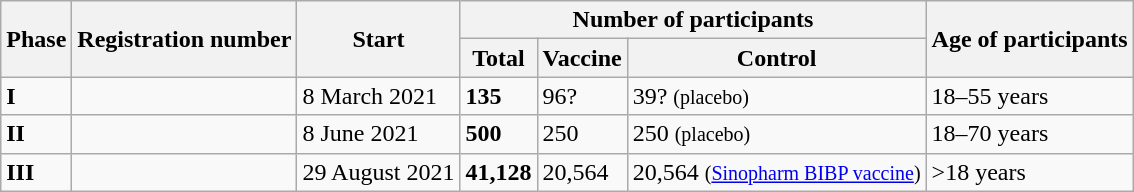<table class="wikitable">
<tr>
<th rowspan="2">Phase</th>
<th rowspan="2">Registration number</th>
<th rowspan="2">Start</th>
<th colspan="3">Number of participants</th>
<th rowspan="2">Age of participants</th>
</tr>
<tr>
<th>Total</th>
<th>Vaccine</th>
<th>Control</th>
</tr>
<tr>
<td><strong>I</strong></td>
<td><strong> </strong></td>
<td>8 March 2021</td>
<td><strong>135</strong></td>
<td>96?</td>
<td>39? <small>(placebo)</small></td>
<td>18–55 years</td>
</tr>
<tr>
<td><strong>II</strong></td>
<td><strong> </strong></td>
<td>8 June 2021</td>
<td><strong>500</strong></td>
<td>250</td>
<td>250 <small>(placebo)</small></td>
<td>18–70 years</td>
</tr>
<tr>
<td><strong>III</strong></td>
<td><strong> </strong></td>
<td>29 August 2021</td>
<td><strong>41,128</strong></td>
<td>20,564</td>
<td>20,564 <small>(<a href='#'>Sinopharm BIBP vaccine</a>)</small></td>
<td>>18 years</td>
</tr>
</table>
